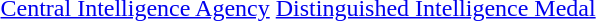<table>
<tr>
<td></td>
<td><a href='#'>Central Intelligence Agency</a> <a href='#'>Distinguished Intelligence Medal</a></td>
</tr>
</table>
